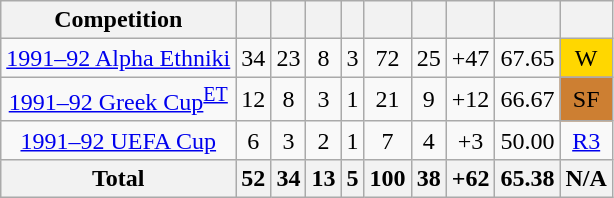<table class="wikitable" style="text-align:center">
<tr>
<th>Competition</th>
<th></th>
<th></th>
<th></th>
<th></th>
<th></th>
<th></th>
<th></th>
<th></th>
<th></th>
</tr>
<tr>
<td><a href='#'>1991–92 Alpha Ethniki</a></td>
<td>34</td>
<td>23</td>
<td>8</td>
<td>3</td>
<td>72</td>
<td>25</td>
<td>+47</td>
<td>67.65</td>
<td bgcolor=#FFD700>W</td>
</tr>
<tr>
<td><a href='#'>1991–92 Greek Cup</a><sup><a href='#'>ET</a></sup></td>
<td>12</td>
<td>8</td>
<td>3</td>
<td>1</td>
<td>21</td>
<td>9</td>
<td>+12</td>
<td>66.67</td>
<td bgcolor=#CD7F32>SF</td>
</tr>
<tr>
<td><a href='#'>1991–92 UEFA Cup</a></td>
<td>6</td>
<td>3</td>
<td>2</td>
<td>1</td>
<td>7</td>
<td>4</td>
<td>+3</td>
<td>50.00</td>
<td><a href='#'>R3</a></td>
</tr>
<tr>
<th>Total</th>
<th>52</th>
<th>34</th>
<th>13</th>
<th>5</th>
<th>100</th>
<th>38</th>
<th>+62</th>
<th>65.38</th>
<th>N/A</th>
</tr>
</table>
